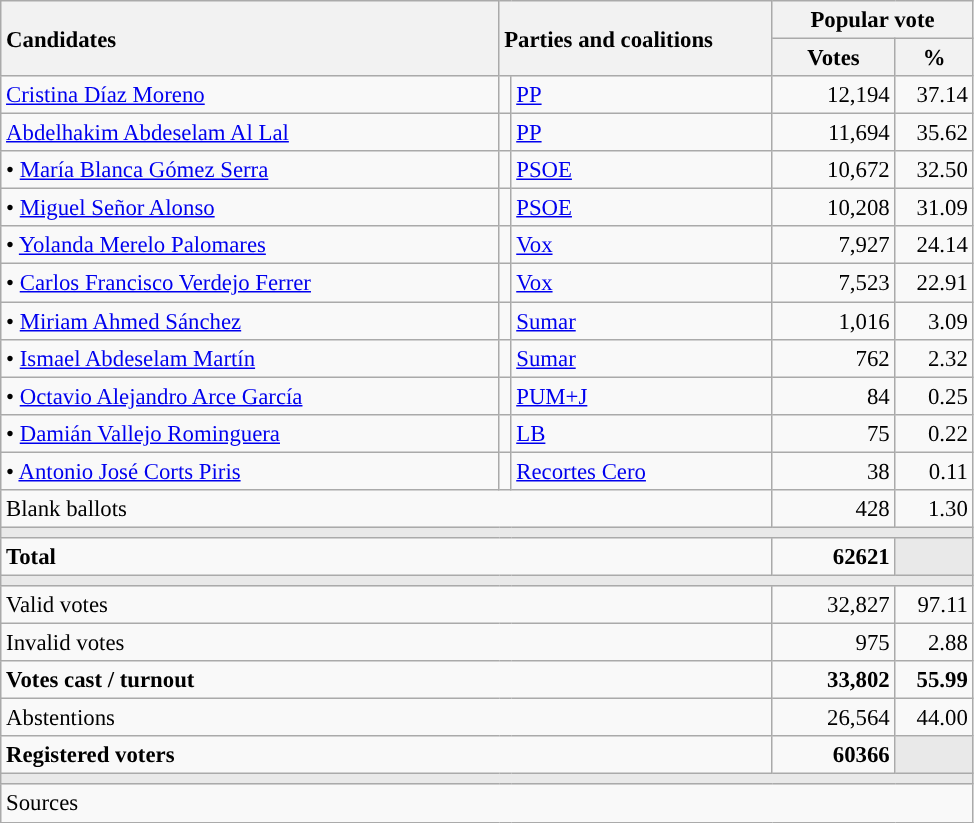<table class="wikitable" style="text-align:right; font-size:95%;">
<tr>
<th style="text-align:left;" rowspan="2" width="325">Candidates</th>
<th style="text-align:left;" rowspan="2" colspan="2" width="175">Parties and coalitions</th>
<th colspan="2">Popular vote</th>
</tr>
<tr>
<th width="75">Votes</th>
<th width="45">%</th>
</tr>
<tr>
<td align="left"> <a href='#'>Cristina Díaz Moreno</a></td>
<td width="1" style="color:inherit;background:"></td>
<td align="left"><a href='#'>PP</a></td>
<td>12,194</td>
<td>37.14</td>
</tr>
<tr>
<td align="left"> <a href='#'>Abdelhakim Abdeselam Al Lal</a></td>
<td width="1" style="color:inherit;background:"></td>
<td align="left"><a href='#'>PP</a></td>
<td>11,694</td>
<td>35.62</td>
</tr>
<tr>
<td align="left">• <a href='#'>María Blanca Gómez Serra</a></td>
<td width="1" style="color:inherit;background:"></td>
<td align="left"><a href='#'>PSOE</a></td>
<td>10,672</td>
<td>32.50</td>
</tr>
<tr>
<td align="left">• <a href='#'>Miguel Señor Alonso</a></td>
<td width="1" style="color:inherit;background:"></td>
<td align="left"><a href='#'>PSOE</a></td>
<td>10,208</td>
<td>31.09</td>
</tr>
<tr>
<td align="left">• <a href='#'>Yolanda Merelo Palomares</a></td>
<td width="1" style="color:inherit;background:"></td>
<td align="left"><a href='#'>Vox</a></td>
<td>7,927</td>
<td>24.14</td>
</tr>
<tr>
<td align="left">• <a href='#'>Carlos Francisco Verdejo Ferrer</a></td>
<td width="1" style="color:inherit;background:"></td>
<td align="left"><a href='#'>Vox</a></td>
<td>7,523</td>
<td>22.91</td>
</tr>
<tr>
<td align="left">• <a href='#'>Miriam Ahmed Sánchez</a></td>
<td width="1" style="color:inherit;background:"></td>
<td align="left"><a href='#'>Sumar</a></td>
<td>1,016</td>
<td>3.09</td>
</tr>
<tr>
<td align="left">• <a href='#'>Ismael Abdeselam Martín</a></td>
<td width="1" style="color:inherit;background:"></td>
<td align="left"><a href='#'>Sumar</a></td>
<td>762</td>
<td>2.32</td>
</tr>
<tr>
<td align="left">• <a href='#'>Octavio Alejandro Arce García</a></td>
<td width="1" style="color:inherit;background:"></td>
<td align="left"><a href='#'>PUM+J</a></td>
<td>84</td>
<td>0.25</td>
</tr>
<tr>
<td align="left">• <a href='#'>Damián Vallejo Rominguera</a></td>
<td width="1" style="color:inherit;background:"></td>
<td align="left"><a href='#'>LB</a></td>
<td>75</td>
<td>0.22</td>
</tr>
<tr>
<td align="left">• <a href='#'>Antonio José Corts Piris</a></td>
<td width="1" style="color:inherit;background:"></td>
<td align="left"><a href='#'>Recortes Cero</a></td>
<td>38</td>
<td>0.11</td>
</tr>
<tr>
<td align="left" colspan="3">Blank ballots</td>
<td>428</td>
<td>1.30</td>
</tr>
<tr>
<td colspan="5" bgcolor="#E9E9E9"></td>
</tr>
<tr style="font-weight:bold;">
<td align="left" colspan="3">Total</td>
<td>62621</td>
<td bgcolor="#E9E9E9"></td>
</tr>
<tr>
<td colspan="5" bgcolor="#E9E9E9"></td>
</tr>
<tr>
<td align="left" colspan="3">Valid votes</td>
<td>32,827</td>
<td>97.11</td>
</tr>
<tr>
<td align="left" colspan="3">Invalid votes</td>
<td>975</td>
<td>2.88</td>
</tr>
<tr style="font-weight:bold;">
<td align="left" colspan="3">Votes cast / turnout</td>
<td>33,802</td>
<td>55.99</td>
</tr>
<tr>
<td align="left" colspan="3">Abstentions</td>
<td>26,564</td>
<td>44.00</td>
</tr>
<tr style="font-weight:bold;">
<td align="left" colspan="3">Registered voters</td>
<td>60366</td>
<td bgcolor="#E9E9E9"></td>
</tr>
<tr>
<td colspan="5" bgcolor="#E9E9E9"></td>
</tr>
<tr>
<td align="left" colspan="5">Sources</td>
</tr>
</table>
